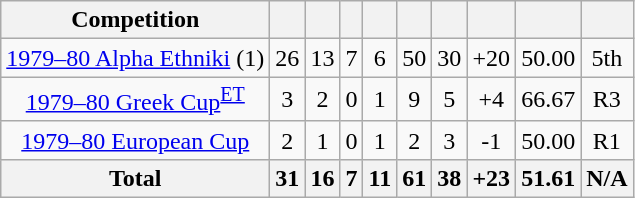<table class="wikitable" style="text-align:center">
<tr>
<th>Competition</th>
<th></th>
<th></th>
<th></th>
<th></th>
<th></th>
<th></th>
<th></th>
<th></th>
<th></th>
</tr>
<tr>
<td><a href='#'>1979–80 Alpha Ethniki</a> (1)</td>
<td>26</td>
<td>13</td>
<td>7</td>
<td>6</td>
<td>50</td>
<td>30</td>
<td>+20</td>
<td>50.00</td>
<td>5th</td>
</tr>
<tr>
<td><a href='#'>1979–80 Greek Cup</a><sup><a href='#'>ET</a></sup></td>
<td>3</td>
<td>2</td>
<td>0</td>
<td>1</td>
<td>9</td>
<td>5</td>
<td>+4</td>
<td>66.67</td>
<td>R3</td>
</tr>
<tr>
<td><a href='#'>1979–80 European Cup</a></td>
<td>2</td>
<td>1</td>
<td>0</td>
<td>1</td>
<td>2</td>
<td>3</td>
<td>-1</td>
<td>50.00</td>
<td>R1</td>
</tr>
<tr>
<th>Total</th>
<th>31</th>
<th>16</th>
<th>7</th>
<th>11</th>
<th>61</th>
<th>38</th>
<th>+23</th>
<th>51.61</th>
<th>N/A</th>
</tr>
</table>
